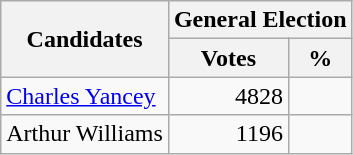<table class=wikitable>
<tr>
<th colspan=1 rowspan=2><strong>Candidates</strong></th>
<th colspan=2><strong>General Election</strong></th>
</tr>
<tr>
<th>Votes</th>
<th>%</th>
</tr>
<tr>
<td><a href='#'>Charles Yancey</a></td>
<td align="right">4828</td>
<td align="right"></td>
</tr>
<tr>
<td>Arthur Williams</td>
<td align="right">1196</td>
<td align="right"></td>
</tr>
</table>
